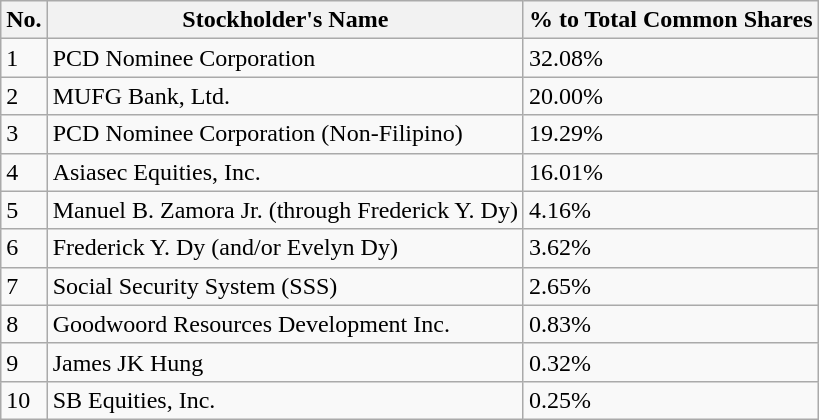<table class="wikitable">
<tr>
<th>No.</th>
<th>Stockholder's Name</th>
<th><strong>% to Total Common Shares</strong></th>
</tr>
<tr>
<td>1</td>
<td>PCD Nominee Corporation</td>
<td>32.08%</td>
</tr>
<tr>
<td>2</td>
<td>MUFG Bank, Ltd.</td>
<td>20.00%</td>
</tr>
<tr>
<td>3</td>
<td>PCD Nominee Corporation (Non-Filipino)</td>
<td>19.29%</td>
</tr>
<tr>
<td>4</td>
<td>Asiasec Equities, Inc.</td>
<td>16.01%</td>
</tr>
<tr>
<td>5</td>
<td>Manuel B. Zamora Jr. (through Frederick Y. Dy)</td>
<td>4.16%</td>
</tr>
<tr>
<td>6</td>
<td>Frederick Y. Dy (and/or Evelyn Dy)</td>
<td>3.62%</td>
</tr>
<tr>
<td>7</td>
<td>Social Security System (SSS)</td>
<td>2.65%</td>
</tr>
<tr>
<td>8</td>
<td>Goodwoord Resources Development Inc.</td>
<td>0.83%</td>
</tr>
<tr>
<td>9</td>
<td>James JK Hung</td>
<td>0.32%</td>
</tr>
<tr>
<td>10</td>
<td>SB Equities, Inc.</td>
<td>0.25%</td>
</tr>
</table>
